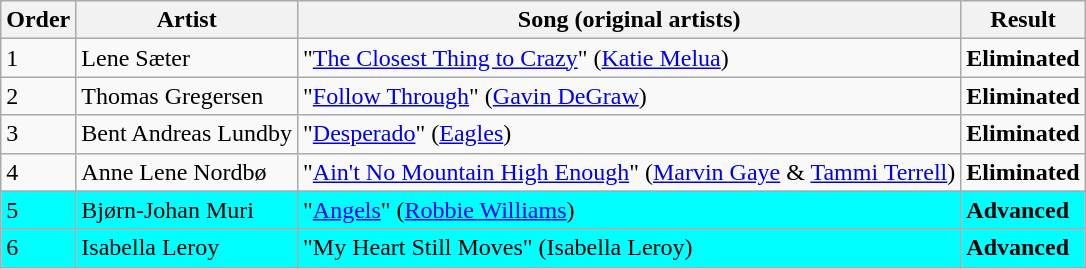<table class=wikitable>
<tr>
<th>Order</th>
<th>Artist</th>
<th>Song (original artists)</th>
<th>Result</th>
</tr>
<tr>
<td>1</td>
<td>Lene Sæter</td>
<td>"<a href='#'>The Closest Thing to Crazy</a>" (<a href='#'>Katie Melua</a>)</td>
<td><strong>Eliminated</strong></td>
</tr>
<tr>
<td>2</td>
<td>Thomas Gregersen</td>
<td>"<a href='#'>Follow Through</a>" (<a href='#'>Gavin DeGraw</a>)</td>
<td><strong>Eliminated</strong></td>
</tr>
<tr>
<td>3</td>
<td>Bent Andreas Lundby</td>
<td>"<a href='#'>Desperado</a>" (<a href='#'>Eagles</a>)</td>
<td><strong>Eliminated</strong></td>
</tr>
<tr>
<td>4</td>
<td>Anne Lene Nordbø</td>
<td>"<a href='#'>Ain't No Mountain High Enough</a>" (<a href='#'>Marvin Gaye</a> & <a href='#'>Tammi Terrell</a>)</td>
<td><strong>Eliminated</strong></td>
</tr>
<tr style="background:cyan;">
<td>5</td>
<td>Bjørn-Johan Muri</td>
<td>"<a href='#'>Angels</a>" (<a href='#'>Robbie Williams</a>)</td>
<td><strong>Advanced</strong></td>
</tr>
<tr style="background:cyan;">
<td>6</td>
<td>Isabella Leroy</td>
<td>"My Heart Still Moves" (Isabella Leroy)</td>
<td><strong>Advanced</strong></td>
</tr>
</table>
